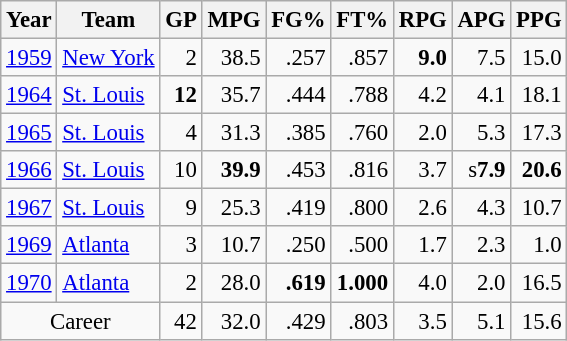<table class="wikitable sortable" style="font-size:95%; text-align:right;">
<tr>
<th>Year</th>
<th>Team</th>
<th>GP</th>
<th>MPG</th>
<th>FG%</th>
<th>FT%</th>
<th>RPG</th>
<th>APG</th>
<th>PPG</th>
</tr>
<tr>
<td style="text-align:left;"><a href='#'>1959</a></td>
<td style="text-align:left;"><a href='#'>New York</a></td>
<td>2</td>
<td>38.5</td>
<td>.257</td>
<td>.857</td>
<td><strong>9.0</strong></td>
<td>7.5</td>
<td>15.0</td>
</tr>
<tr>
<td style="text-align:left;"><a href='#'>1964</a></td>
<td style="text-align:left;"><a href='#'>St. Louis</a></td>
<td><strong>12</strong></td>
<td>35.7</td>
<td>.444</td>
<td>.788</td>
<td>4.2</td>
<td>4.1</td>
<td>18.1</td>
</tr>
<tr>
<td style="text-align:left;"><a href='#'>1965</a></td>
<td style="text-align:left;"><a href='#'>St. Louis</a></td>
<td>4</td>
<td>31.3</td>
<td>.385</td>
<td>.760</td>
<td>2.0</td>
<td>5.3</td>
<td>17.3</td>
</tr>
<tr>
<td style="text-align:left;"><a href='#'>1966</a></td>
<td style="text-align:left;"><a href='#'>St. Louis</a></td>
<td>10</td>
<td><strong>39.9</strong></td>
<td>.453</td>
<td>.816</td>
<td>3.7</td>
<td>s<strong>7.9</strong></td>
<td><strong>20.6</strong></td>
</tr>
<tr>
<td style="text-align:left;"><a href='#'>1967</a></td>
<td style="text-align:left;"><a href='#'>St. Louis</a></td>
<td>9</td>
<td>25.3</td>
<td>.419</td>
<td>.800</td>
<td>2.6</td>
<td>4.3</td>
<td>10.7</td>
</tr>
<tr>
<td style="text-align:left;"><a href='#'>1969</a></td>
<td style="text-align:left;"><a href='#'>Atlanta</a></td>
<td>3</td>
<td>10.7</td>
<td>.250</td>
<td>.500</td>
<td>1.7</td>
<td>2.3</td>
<td>1.0</td>
</tr>
<tr>
<td style="text-align:left;"><a href='#'>1970</a></td>
<td style="text-align:left;"><a href='#'>Atlanta</a></td>
<td>2</td>
<td>28.0</td>
<td><strong>.619</strong></td>
<td><strong>1.000</strong></td>
<td>4.0</td>
<td>2.0</td>
<td>16.5</td>
</tr>
<tr class="sortbottom">
<td colspan="2" style="text-align:center;">Career</td>
<td>42</td>
<td>32.0</td>
<td>.429</td>
<td>.803</td>
<td>3.5</td>
<td>5.1</td>
<td>15.6</td>
</tr>
</table>
